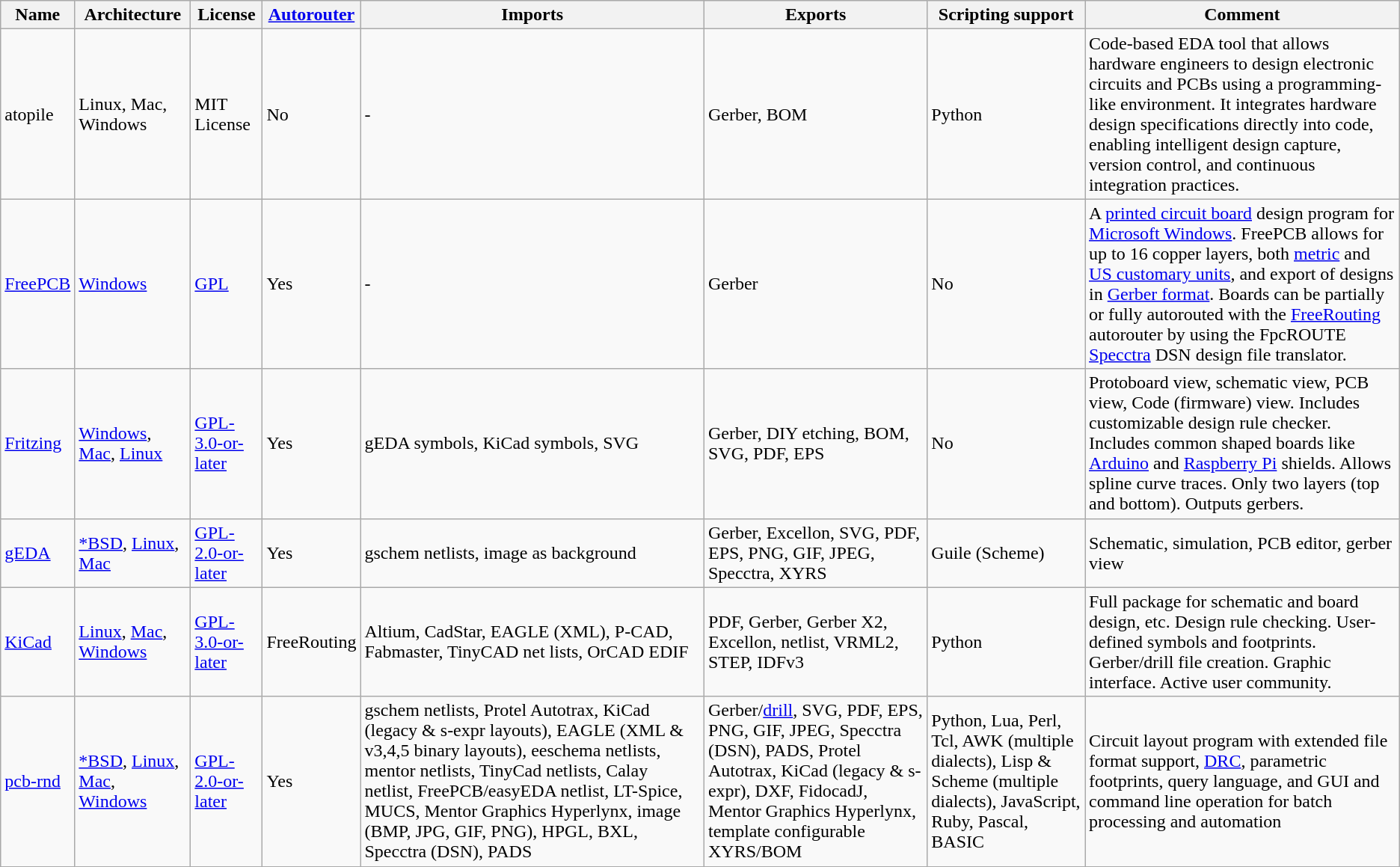<table class="wikitable sortable">
<tr>
<th>Name</th>
<th>Architecture</th>
<th>License</th>
<th><a href='#'>Autorouter</a></th>
<th>Imports</th>
<th>Exports</th>
<th>Scripting support</th>
<th>Comment</th>
</tr>
<tr>
<td>atopile</td>
<td>Linux, Mac, Windows</td>
<td>MIT License</td>
<td>No</td>
<td>-</td>
<td>Gerber, BOM</td>
<td>Python</td>
<td>Code-based EDA tool that allows hardware engineers to design electronic circuits and PCBs using a programming-like environment. It integrates hardware design specifications directly into code, enabling intelligent design capture, version control, and continuous integration practices.</td>
</tr>
<tr>
<td><a href='#'>FreePCB</a></td>
<td><a href='#'>Windows</a></td>
<td><a href='#'>GPL</a></td>
<td>Yes</td>
<td>-</td>
<td>Gerber</td>
<td>No</td>
<td>A <a href='#'>printed circuit board</a> design program for <a href='#'>Microsoft Windows</a>. FreePCB allows for up to 16 copper layers, both <a href='#'>metric</a> and <a href='#'>US customary units</a>, and export of designs in <a href='#'>Gerber format</a>. Boards can be partially or fully autorouted with the <a href='#'>FreeRouting</a> autorouter by using the FpcROUTE <a href='#'>Specctra</a> DSN design file translator.</td>
</tr>
<tr>
<td><a href='#'>Fritzing</a></td>
<td><a href='#'>Windows</a>, <a href='#'>Mac</a>, <a href='#'>Linux</a></td>
<td><a href='#'>GPL-3.0-or-later</a></td>
<td>Yes</td>
<td>gEDA symbols, KiCad symbols, SVG</td>
<td>Gerber, DIY etching, BOM, SVG, PDF, EPS</td>
<td>No</td>
<td>Protoboard view, schematic view, PCB view, Code (firmware) view. Includes customizable design rule checker. Includes common shaped boards like <a href='#'>Arduino</a> and <a href='#'>Raspberry Pi</a> shields. Allows spline curve traces. Only two layers (top and bottom). Outputs gerbers.</td>
</tr>
<tr>
<td><a href='#'>gEDA</a></td>
<td><a href='#'>*BSD</a>, <a href='#'>Linux</a>, <a href='#'>Mac</a></td>
<td><a href='#'>GPL-2.0-or-later</a></td>
<td>Yes</td>
<td>gschem netlists, image as background</td>
<td>Gerber, Excellon, SVG, PDF, EPS, PNG, GIF, JPEG, Specctra, XYRS</td>
<td>Guile (Scheme)</td>
<td>Schematic, simulation, PCB editor, gerber view</td>
</tr>
<tr>
<td><a href='#'>KiCad</a></td>
<td><a href='#'>Linux</a>, <a href='#'>Mac</a>, <a href='#'>Windows</a></td>
<td><a href='#'>GPL-3.0-or-later</a></td>
<td>FreeRouting</td>
<td>Altium, CadStar, EAGLE (XML), P-CAD, Fabmaster, TinyCAD net lists, OrCAD EDIF</td>
<td>PDF, Gerber, Gerber X2, Excellon, netlist, VRML2, STEP, IDFv3</td>
<td>Python</td>
<td>Full package for schematic and board design, etc. Design rule checking. User-defined symbols and footprints. Gerber/drill file creation. Graphic interface. Active user community.</td>
</tr>
<tr>
<td><a href='#'>pcb-rnd</a></td>
<td><a href='#'>*BSD</a>, <a href='#'>Linux</a>, <a href='#'>Mac</a>, <a href='#'>Windows</a></td>
<td><a href='#'>GPL-2.0-or-later</a></td>
<td>Yes</td>
<td>gschem netlists, Protel Autotrax, KiCad (legacy & s-expr layouts), EAGLE (XML & v3,4,5 binary layouts), eeschema netlists, mentor netlists, TinyCad netlists, Calay netlist, FreePCB/easyEDA netlist, LT-Spice, MUCS, Mentor Graphics Hyperlynx, image (BMP, JPG, GIF, PNG), HPGL, BXL, Specctra (DSN), PADS</td>
<td>Gerber/<a href='#'>drill</a>, SVG, PDF, EPS, PNG, GIF, JPEG, Specctra (DSN), PADS, Protel Autotrax, KiCad (legacy & s-expr), DXF, FidocadJ, Mentor Graphics Hyperlynx, template configurable XYRS/BOM</td>
<td>Python, Lua, Perl, Tcl, AWK (multiple dialects), Lisp & Scheme (multiple dialects), JavaScript, Ruby, Pascal, BASIC</td>
<td>Circuit layout program with extended file format support, <a href='#'>DRC</a>, parametric footprints, query language, and GUI and command line operation for batch processing and automation</td>
</tr>
</table>
